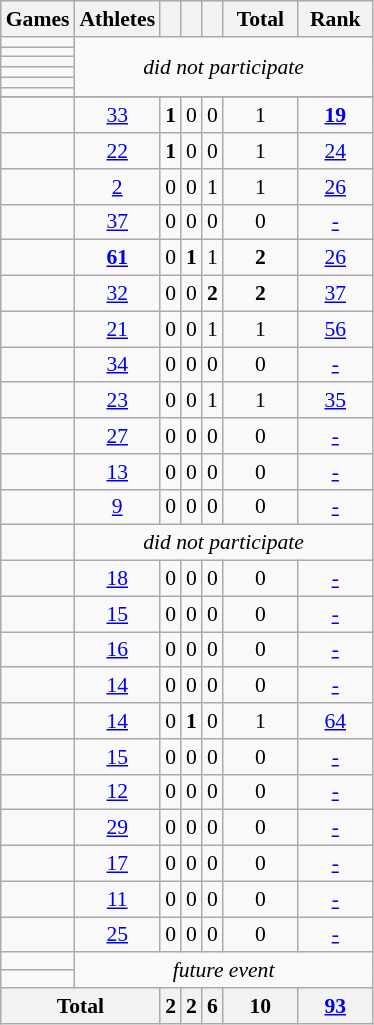<table class="wikitable" style="text-align:center; font-size:90%;">
<tr>
<th>Games</th>
<th>Athletes</th>
<th width:3m; font-weight:bold;"></th>
<th width:3em; font-weight:bold;"></th>
<th width:3em; font-weight:bold;"></th>
<th style="width:3em; font-weight:bold;">Total</th>
<th style="width:3em; font-weight:bold;">Rank</th>
</tr>
<tr>
<td align=left> </td>
<td rowspan="6"; colspan=6><em>did not participate</em></td>
</tr>
<tr>
<td align=left> </td>
</tr>
<tr>
<td align=left> </td>
</tr>
<tr>
<td align=left> </td>
</tr>
<tr>
<td align=left> </td>
</tr>
<tr>
<td align=left> </td>
</tr>
<tr>
</tr>
<tr>
<td align=left> </td>
<td><a href='#'>33</a></td>
<td><strong>1</strong></td>
<td>0</td>
<td>0</td>
<td>1</td>
<td><a href='#'><strong>19</strong></a></td>
</tr>
<tr>
<td align=left> </td>
<td><a href='#'>22</a></td>
<td><strong>1</strong></td>
<td>0</td>
<td>0</td>
<td>1</td>
<td><a href='#'>24</a></td>
</tr>
<tr>
<td align=left> </td>
<td><a href='#'>2</a></td>
<td>0</td>
<td>0</td>
<td>1</td>
<td>1</td>
<td><a href='#'>26</a></td>
</tr>
<tr>
<td align=left> </td>
<td><a href='#'>37</a></td>
<td>0</td>
<td>0</td>
<td>0</td>
<td>0</td>
<td><a href='#'>-</a></td>
</tr>
<tr>
<td align=left> </td>
<td><a href='#'><strong>61</strong></a></td>
<td>0</td>
<td><strong>1</strong></td>
<td>1</td>
<td><strong>2</strong></td>
<td><a href='#'>26</a></td>
</tr>
<tr>
<td align=left> </td>
<td><a href='#'>32</a></td>
<td>0</td>
<td>0</td>
<td><strong>2</strong></td>
<td><strong>2</strong></td>
<td><a href='#'>37</a></td>
</tr>
<tr>
<td align=left> </td>
<td><a href='#'>21</a></td>
<td>0</td>
<td>0</td>
<td>1</td>
<td>1</td>
<td><a href='#'>56</a></td>
</tr>
<tr>
<td align=left> </td>
<td><a href='#'>34</a></td>
<td>0</td>
<td>0</td>
<td>0</td>
<td>0</td>
<td><a href='#'>-</a></td>
</tr>
<tr>
<td align=left> </td>
<td><a href='#'>23</a></td>
<td>0</td>
<td>0</td>
<td>1</td>
<td>1</td>
<td><a href='#'>35</a></td>
</tr>
<tr>
<td align=left> </td>
<td><a href='#'>27</a></td>
<td>0</td>
<td>0</td>
<td>0</td>
<td>0</td>
<td><a href='#'>-</a></td>
</tr>
<tr>
<td align=left> </td>
<td><a href='#'>13</a></td>
<td>0</td>
<td>0</td>
<td>0</td>
<td>0</td>
<td><a href='#'>-</a></td>
</tr>
<tr>
<td align=left> </td>
<td><a href='#'>9</a></td>
<td>0</td>
<td>0</td>
<td>0</td>
<td>0</td>
<td><a href='#'>-</a></td>
</tr>
<tr>
<td align=left> </td>
<td colspan=6><em>did not participate</em></td>
</tr>
<tr>
<td align=left> </td>
<td><a href='#'>18</a></td>
<td>0</td>
<td>0</td>
<td>0</td>
<td>0</td>
<td><a href='#'>-</a></td>
</tr>
<tr>
<td align=left> </td>
<td><a href='#'>15</a></td>
<td>0</td>
<td>0</td>
<td>0</td>
<td>0</td>
<td><a href='#'>-</a></td>
</tr>
<tr>
<td align=left> </td>
<td><a href='#'>16</a></td>
<td>0</td>
<td>0</td>
<td>0</td>
<td>0</td>
<td><a href='#'>-</a></td>
</tr>
<tr>
<td align=left> </td>
<td><a href='#'>14</a></td>
<td>0</td>
<td>0</td>
<td>0</td>
<td>0</td>
<td><a href='#'>-</a></td>
</tr>
<tr>
<td align=left> </td>
<td><a href='#'>14</a></td>
<td>0</td>
<td><strong>1</strong></td>
<td>0</td>
<td>1</td>
<td><a href='#'>64</a></td>
</tr>
<tr>
<td align=left> </td>
<td><a href='#'>15</a></td>
<td>0</td>
<td>0</td>
<td>0</td>
<td>0</td>
<td><a href='#'>-</a></td>
</tr>
<tr>
<td align=left> </td>
<td><a href='#'>12</a></td>
<td>0</td>
<td>0</td>
<td>0</td>
<td>0</td>
<td><a href='#'>-</a></td>
</tr>
<tr>
<td align=left> </td>
<td><a href='#'>29</a></td>
<td>0</td>
<td>0</td>
<td>0</td>
<td>0</td>
<td><a href='#'>-</a></td>
</tr>
<tr>
<td align=left> </td>
<td><a href='#'>17</a></td>
<td>0</td>
<td>0</td>
<td>0</td>
<td>0</td>
<td><a href='#'>-</a></td>
</tr>
<tr>
<td align=left> </td>
<td><a href='#'>11</a></td>
<td>0</td>
<td>0</td>
<td>0</td>
<td>0</td>
<td><a href='#'>-</a></td>
</tr>
<tr>
<td align=left> </td>
<td><a href='#'>25</a></td>
<td>0</td>
<td>0</td>
<td>0</td>
<td>0</td>
<td><a href='#'>-</a></td>
</tr>
<tr>
<td align=left> </td>
<td colspan=6; rowspan=2><em>future event</em></td>
</tr>
<tr>
<td align=left> </td>
</tr>
<tr>
<th colspan=2>Total</th>
<th>2</th>
<th>2</th>
<th>6</th>
<th>10</th>
<th><a href='#'>93</a></th>
</tr>
</table>
